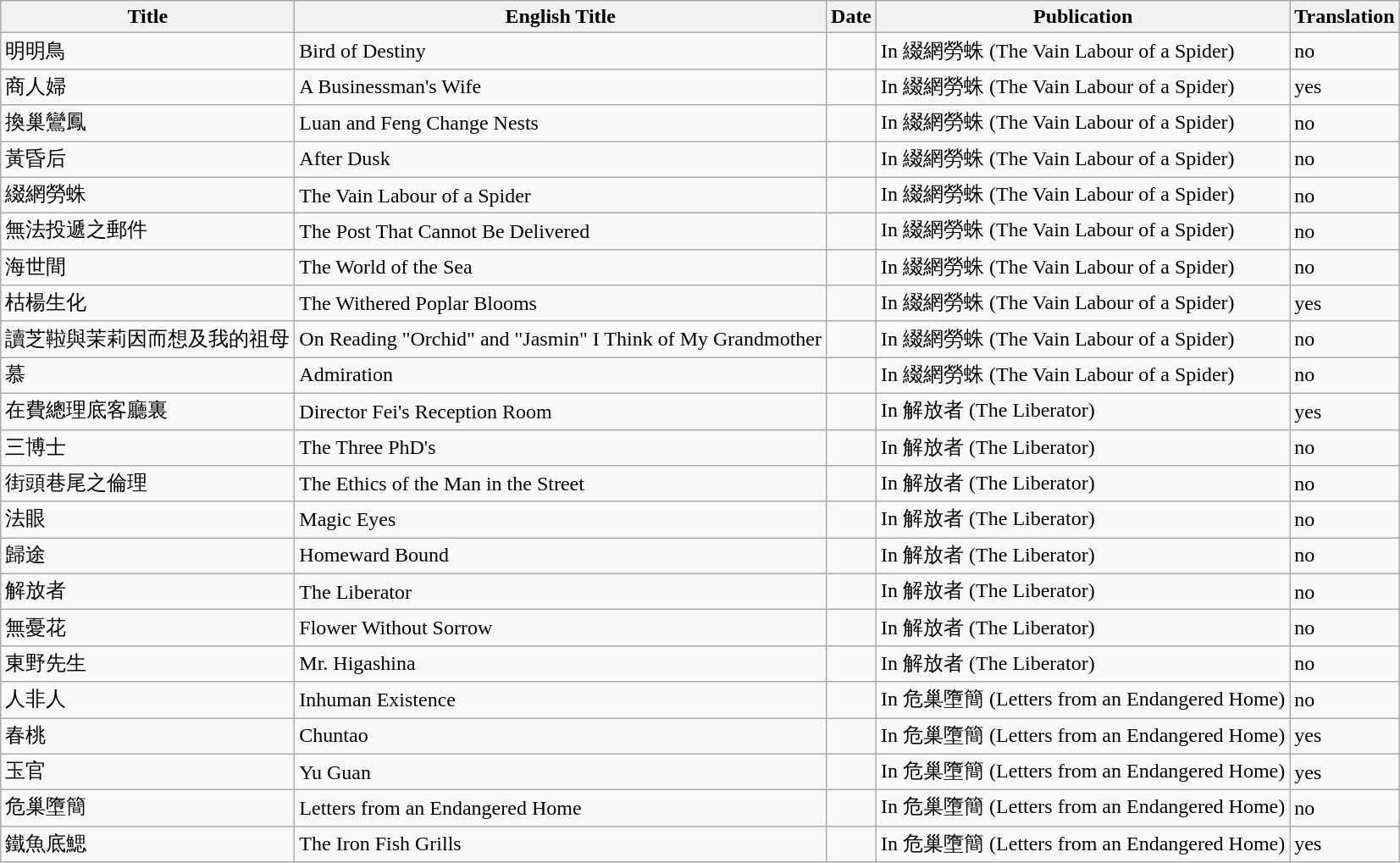<table class="wikitable">
<tr>
<th>Title</th>
<th>English Title</th>
<th>Date</th>
<th>Publication</th>
<th>Translation</th>
</tr>
<tr>
<td>明明鳥</td>
<td>Bird of Destiny</td>
<td></td>
<td>In 綴網勞蛛 (The Vain Labour of a Spider)</td>
<td>no</td>
</tr>
<tr>
<td>商人婦</td>
<td>A Businessman's Wife</td>
<td></td>
<td>In 綴網勞蛛 (The Vain Labour of a Spider)</td>
<td>yes</td>
</tr>
<tr>
<td>換巢鸞鳳</td>
<td>Luan and Feng Change Nests</td>
<td></td>
<td>In 綴網勞蛛 (The Vain Labour of a Spider)</td>
<td>no</td>
</tr>
<tr>
<td>黃昏后</td>
<td>After Dusk</td>
<td></td>
<td>In 綴網勞蛛 (The Vain Labour of a Spider)</td>
<td>no</td>
</tr>
<tr>
<td>綴網勞蛛</td>
<td>The Vain Labour of a Spider</td>
<td></td>
<td>In 綴網勞蛛 (The Vain Labour of a Spider)</td>
<td>no</td>
</tr>
<tr>
<td>無法投遞之郵件</td>
<td>The Post That Cannot Be Delivered</td>
<td></td>
<td>In 綴網勞蛛 (The Vain Labour of a Spider)</td>
<td>no</td>
</tr>
<tr>
<td>海世間</td>
<td>The World of the Sea</td>
<td></td>
<td>In 綴網勞蛛 (The Vain Labour of a Spider)</td>
<td>no</td>
</tr>
<tr>
<td>枯楊生化</td>
<td>The Withered Poplar Blooms</td>
<td></td>
<td>In 綴網勞蛛 (The Vain Labour of a Spider)</td>
<td>yes</td>
</tr>
<tr>
<td>讀芝鞡與茉莉因而想及我的祖母</td>
<td>On Reading "Orchid" and "Jasmin" I Think of My Grandmother</td>
<td></td>
<td>In 綴網勞蛛 (The Vain Labour of a Spider)</td>
<td>no</td>
</tr>
<tr>
<td>慕</td>
<td>Admiration</td>
<td></td>
<td>In 綴網勞蛛 (The Vain Labour of a Spider)</td>
<td>no</td>
</tr>
<tr>
<td>在費總理底客廳裏</td>
<td>Director Fei's Reception Room</td>
<td></td>
<td>In 解放者 (The Liberator)</td>
<td>yes</td>
</tr>
<tr>
<td>三博士</td>
<td>The Three PhD's</td>
<td></td>
<td>In 解放者 (The Liberator)</td>
<td>no</td>
</tr>
<tr>
<td>街頭巷尾之倫理</td>
<td>The Ethics of the Man in the Street</td>
<td></td>
<td>In 解放者 (The Liberator)</td>
<td>no</td>
</tr>
<tr>
<td>法眼</td>
<td>Magic Eyes</td>
<td></td>
<td>In 解放者 (The Liberator)</td>
<td>no</td>
</tr>
<tr>
<td>歸途</td>
<td>Homeward Bound</td>
<td></td>
<td>In 解放者 (The Liberator)</td>
<td>no</td>
</tr>
<tr>
<td>解放者</td>
<td>The Liberator</td>
<td></td>
<td>In 解放者 (The Liberator)</td>
<td>no</td>
</tr>
<tr>
<td>無憂花</td>
<td>Flower Without Sorrow</td>
<td></td>
<td>In 解放者 (The Liberator)</td>
<td>no</td>
</tr>
<tr>
<td>東野先生</td>
<td>Mr. Higashina</td>
<td></td>
<td>In 解放者 (The Liberator)</td>
<td>no</td>
</tr>
<tr>
<td>人非人</td>
<td>Inhuman Existence</td>
<td></td>
<td>In 危巢墮簡 (Letters from an Endangered Home)</td>
<td>no</td>
</tr>
<tr>
<td>春桃</td>
<td>Chuntao</td>
<td></td>
<td>In 危巢墮簡 (Letters from an Endangered Home)</td>
<td>yes</td>
</tr>
<tr>
<td>玉官</td>
<td>Yu Guan</td>
<td></td>
<td>In 危巢墮簡 (Letters from an Endangered Home)</td>
<td>yes</td>
</tr>
<tr>
<td>危巢墮簡</td>
<td>Letters from an Endangered Home</td>
<td></td>
<td>In 危巢墮簡 (Letters from an Endangered Home)</td>
<td>no</td>
</tr>
<tr>
<td>鐵魚底鰓</td>
<td>The Iron Fish Grills</td>
<td></td>
<td>In 危巢墮簡 (Letters from an Endangered Home)</td>
<td>yes</td>
</tr>
</table>
